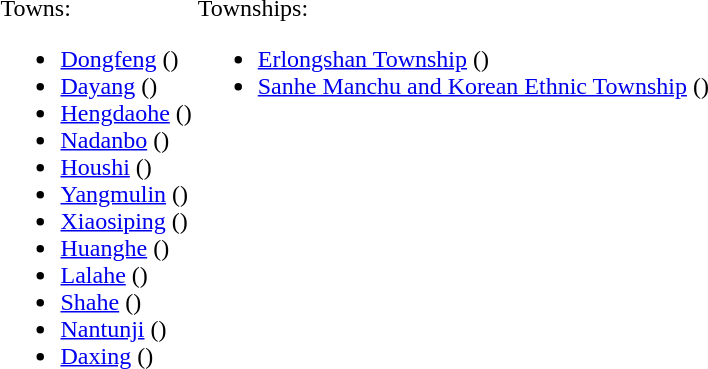<table>
<tr>
<td valign=top><br>Towns:<ul><li><a href='#'>Dongfeng</a> ()</li><li><a href='#'>Dayang</a> ()</li><li><a href='#'>Hengdaohe</a> ()</li><li><a href='#'>Nadanbo</a> ()</li><li><a href='#'>Houshi</a> ()</li><li><a href='#'>Yangmulin</a> ()</li><li><a href='#'>Xiaosiping</a> ()</li><li><a href='#'>Huanghe</a> ()</li><li><a href='#'>Lalahe</a> ()</li><li><a href='#'>Shahe</a> ()</li><li><a href='#'>Nantunji</a> ()</li><li><a href='#'>Daxing</a> ()</li></ul></td>
<td valign=top><br>Townships:<ul><li><a href='#'>Erlongshan Township</a> ()</li><li><a href='#'>Sanhe Manchu and Korean Ethnic Township</a> ()</li></ul></td>
</tr>
</table>
